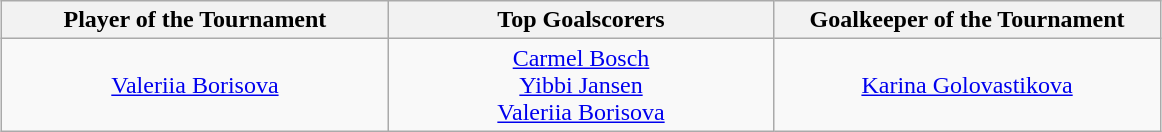<table class=wikitable style="text-align:center; margin:auto">
<tr>
<th style="width: 250px;">Player of the Tournament</th>
<th style="width: 250px;">Top Goalscorers</th>
<th style="width: 250px;">Goalkeeper of the Tournament</th>
</tr>
<tr>
<td> <a href='#'>Valeriia Borisova</a></td>
<td> <a href='#'>Carmel Bosch</a><br> <a href='#'>Yibbi Jansen</a><br> <a href='#'>Valeriia Borisova</a></td>
<td> <a href='#'>Karina Golovastikova</a></td>
</tr>
</table>
